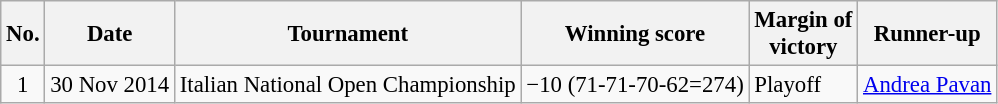<table class="wikitable" style="font-size:95%;">
<tr>
<th>No.</th>
<th>Date</th>
<th>Tournament</th>
<th>Winning score</th>
<th>Margin of<br>victory</th>
<th>Runner-up</th>
</tr>
<tr>
<td align=center>1</td>
<td align=right>30 Nov 2014</td>
<td>Italian National Open Championship</td>
<td>−10 (71-71-70-62=274)</td>
<td>Playoff</td>
<td> <a href='#'>Andrea Pavan</a></td>
</tr>
</table>
